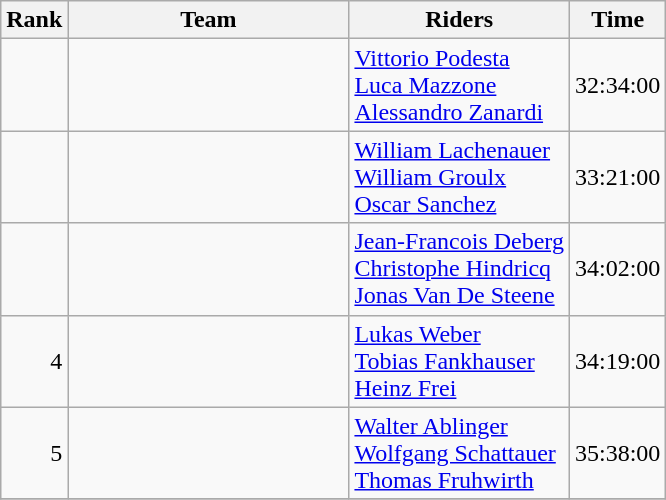<table class="wikitable sortable" style="text-align:left">
<tr>
<th width=20>Rank</th>
<th width=180>Team</th>
<th>Riders</th>
<th>Time</th>
</tr>
<tr>
<td align=right></td>
<td><strong></strong></td>
<td><a href='#'>Vittorio Podesta</a><br><a href='#'>Luca Mazzone</a><br><a href='#'>Alessandro Zanardi</a></td>
<td align=right>32:34:00</td>
</tr>
<tr>
<td align=right></td>
<td><strong></strong></td>
<td><a href='#'>William Lachenauer</a><br><a href='#'>William Groulx</a><br><a href='#'>Oscar Sanchez</a></td>
<td align=right>33:21:00</td>
</tr>
<tr>
<td align=right></td>
<td><strong></strong></td>
<td><a href='#'>Jean-Francois Deberg</a><br><a href='#'>Christophe Hindricq</a><br><a href='#'>Jonas Van De Steene</a></td>
<td align=right>34:02:00</td>
</tr>
<tr>
<td align=right>4</td>
<td><strong></strong></td>
<td><a href='#'>Lukas Weber</a><br><a href='#'>Tobias Fankhauser</a><br><a href='#'>Heinz Frei</a></td>
<td align=right>34:19:00</td>
</tr>
<tr>
<td align=right>5</td>
<td><strong></strong></td>
<td><a href='#'>Walter Ablinger</a><br><a href='#'>Wolfgang Schattauer</a><br><a href='#'>Thomas Fruhwirth</a></td>
<td align=right>35:38:00</td>
</tr>
<tr>
</tr>
</table>
